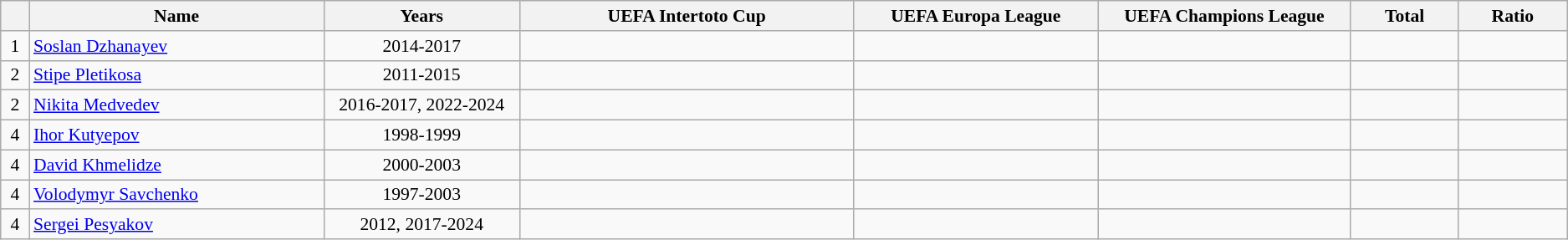<table class="wikitable sortable"  style="text-align:center; font-size:90%; ">
<tr>
<th width=20px></th>
<th width=300px>Name</th>
<th width=200px>Years</th>
<th width=350px>UEFA Intertoto Cup</th>
<th width=250px>UEFA Europa League</th>
<th width=250px>UEFA Champions League</th>
<th width=100px>Total</th>
<th width=100px>Ratio</th>
</tr>
<tr>
<td>1</td>
<td align="left"> <a href='#'>Soslan Dzhanayev</a></td>
<td>2014-2017</td>
<td></td>
<td></td>
<td></td>
<td></td>
<td></td>
</tr>
<tr>
<td>2</td>
<td align="left"> <a href='#'>Stipe Pletikosa</a></td>
<td>2011-2015</td>
<td></td>
<td></td>
<td></td>
<td></td>
<td></td>
</tr>
<tr>
<td>2</td>
<td align="left"> <a href='#'>Nikita Medvedev</a></td>
<td>2016-2017, 2022-2024</td>
<td></td>
<td></td>
<td></td>
<td></td>
<td></td>
</tr>
<tr>
<td>4</td>
<td align="left"> <a href='#'>Ihor Kutyepov</a></td>
<td>1998-1999</td>
<td></td>
<td></td>
<td></td>
<td></td>
<td></td>
</tr>
<tr>
<td>4</td>
<td align="left"> <a href='#'>David Khmelidze</a></td>
<td>2000-2003</td>
<td></td>
<td></td>
<td></td>
<td></td>
<td></td>
</tr>
<tr>
<td>4</td>
<td align="left"> <a href='#'>Volodymyr Savchenko</a></td>
<td>1997-2003</td>
<td></td>
<td></td>
<td></td>
<td></td>
<td></td>
</tr>
<tr>
<td>4</td>
<td align="left"> <a href='#'>Sergei Pesyakov</a></td>
<td>2012, 2017-2024</td>
<td></td>
<td></td>
<td></td>
<td></td>
<td></td>
</tr>
</table>
